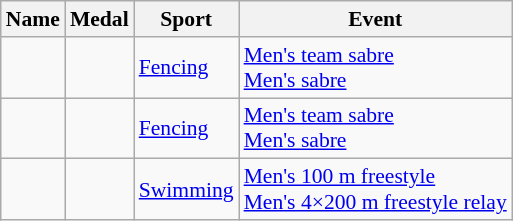<table class="wikitable sortable" style="font-size:90%">
<tr>
<th>Name</th>
<th>Medal</th>
<th>Sport</th>
<th>Event</th>
</tr>
<tr>
<td></td>
<td><br></td>
<td><a href='#'>Fencing</a></td>
<td><a href='#'>Men's team sabre</a><br><a href='#'>Men's sabre</a></td>
</tr>
<tr>
<td></td>
<td><br></td>
<td><a href='#'>Fencing</a></td>
<td><a href='#'>Men's team sabre</a><br><a href='#'>Men's sabre</a></td>
</tr>
<tr>
<td></td>
<td><br></td>
<td><a href='#'>Swimming</a></td>
<td><a href='#'>Men's 100 m freestyle</a><br><a href='#'>Men's 4×200 m freestyle relay</a></td>
</tr>
</table>
